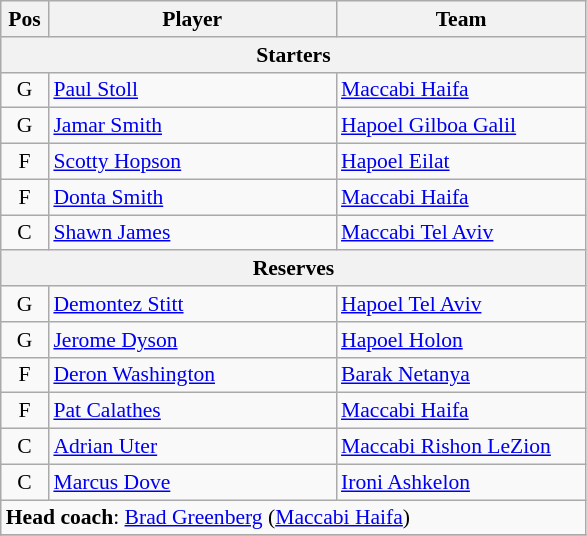<table class="wikitable" style="text-align:center; font-size:90%">
<tr>
<th scope="col" style="width:25px;">Pos</th>
<th scope="col" style="width:185px;">Player</th>
<th scope="col" style="width:160px;">Team</th>
</tr>
<tr>
<th scope="col" colspan="5">Starters</th>
</tr>
<tr>
<td>G</td>
<td style="text-align:left"> <a href='#'>Paul Stoll</a></td>
<td style="text-align:left"><a href='#'>Maccabi Haifa</a></td>
</tr>
<tr>
<td>G</td>
<td style="text-align:left"> <a href='#'>Jamar Smith</a></td>
<td style="text-align:left"><a href='#'>Hapoel Gilboa Galil</a></td>
</tr>
<tr>
<td>F</td>
<td style="text-align:left"> <a href='#'>Scotty Hopson</a></td>
<td style="text-align:left"><a href='#'>Hapoel Eilat</a></td>
</tr>
<tr>
<td>F</td>
<td style="text-align:left"> <a href='#'>Donta Smith</a></td>
<td style="text-align:left"><a href='#'>Maccabi Haifa</a></td>
</tr>
<tr>
<td>C</td>
<td style="text-align:left"> <a href='#'>Shawn James</a></td>
<td style="text-align:left"><a href='#'>Maccabi Tel Aviv</a></td>
</tr>
<tr>
<th scope="col" colspan="5">Reserves</th>
</tr>
<tr>
<td>G</td>
<td style="text-align:left"> <a href='#'>Demontez Stitt</a></td>
<td style="text-align:left"><a href='#'>Hapoel Tel Aviv</a></td>
</tr>
<tr>
<td>G</td>
<td style="text-align:left"> <a href='#'>Jerome Dyson</a></td>
<td style="text-align:left"><a href='#'>Hapoel Holon</a></td>
</tr>
<tr>
<td>F</td>
<td style="text-align:left"> <a href='#'>Deron Washington</a></td>
<td style="text-align:left"><a href='#'>Barak Netanya</a></td>
</tr>
<tr>
<td>F</td>
<td style="text-align:left"> <a href='#'>Pat Calathes</a></td>
<td style="text-align:left"><a href='#'>Maccabi Haifa</a></td>
</tr>
<tr>
<td>C</td>
<td style="text-align:left"> <a href='#'>Adrian Uter</a></td>
<td style="text-align:left"><a href='#'>Maccabi Rishon LeZion</a></td>
</tr>
<tr>
<td>C</td>
<td style="text-align:left"> <a href='#'>Marcus Dove</a></td>
<td style="text-align:left"><a href='#'>Ironi Ashkelon</a></td>
</tr>
<tr>
<td style="text-align:left" colspan="5"><strong>Head coach</strong>: <a href='#'>Brad Greenberg</a> (<a href='#'>Maccabi Haifa</a>)</td>
</tr>
<tr>
</tr>
</table>
